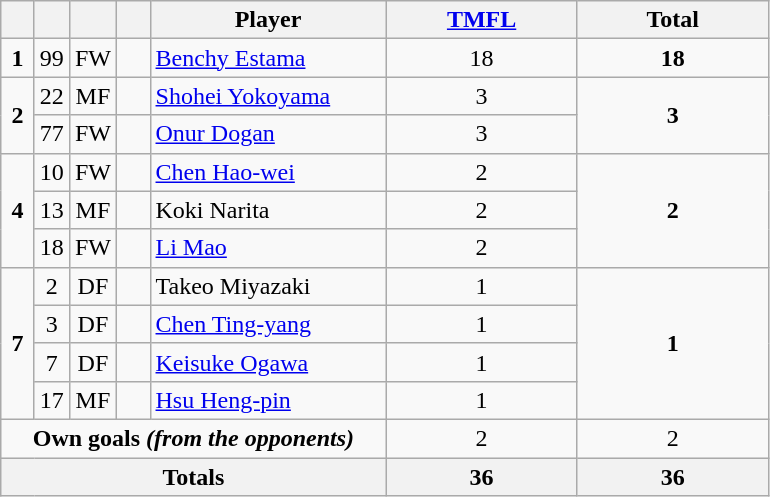<table class="wikitable" style="text-align:center">
<tr>
<th width=15></th>
<th width=15></th>
<th width=15></th>
<th width=15></th>
<th width=150>Player</th>
<th width=120><a href='#'>TMFL</a></th>
<th width=120>Total</th>
</tr>
<tr>
<td><strong>1</strong></td>
<td>99</td>
<td>FW</td>
<td></td>
<td align=left><a href='#'>Benchy Estama</a></td>
<td>18</td>
<td><strong>18</strong></td>
</tr>
<tr>
<td rowspan=2><strong>2</strong></td>
<td>22</td>
<td>MF</td>
<td></td>
<td align=left><a href='#'>Shohei Yokoyama</a></td>
<td>3</td>
<td rowspan=2><strong>3</strong></td>
</tr>
<tr>
<td>77</td>
<td>FW</td>
<td></td>
<td align=left><a href='#'>Onur Dogan</a></td>
<td>3</td>
</tr>
<tr>
<td rowspan=3><strong>4</strong></td>
<td>10</td>
<td>FW</td>
<td></td>
<td align=left><a href='#'>Chen Hao-wei</a></td>
<td>2</td>
<td rowspan=3><strong>2</strong></td>
</tr>
<tr>
<td>13</td>
<td>MF</td>
<td></td>
<td align=left>Koki Narita</td>
<td>2</td>
</tr>
<tr>
<td>18</td>
<td>FW</td>
<td></td>
<td align=left><a href='#'>Li Mao</a></td>
<td>2</td>
</tr>
<tr>
<td rowspan=4><strong>7</strong></td>
<td>2</td>
<td>DF</td>
<td></td>
<td align=left>Takeo Miyazaki</td>
<td>1</td>
<td rowspan=4><strong>1</strong></td>
</tr>
<tr>
<td>3</td>
<td>DF</td>
<td></td>
<td align=left><a href='#'>Chen Ting-yang</a></td>
<td>1</td>
</tr>
<tr>
<td>7</td>
<td>DF</td>
<td></td>
<td align=left><a href='#'>Keisuke Ogawa</a></td>
<td>1</td>
</tr>
<tr>
<td>17</td>
<td>MF</td>
<td></td>
<td align=left><a href='#'>Hsu Heng-pin</a></td>
<td>1</td>
</tr>
<tr>
<td colspan=5><strong>Own goals <em>(from the opponents)<strong><em></td>
<td>2</td>
<td></strong>2<strong></td>
</tr>
<tr>
<th colspan=5></strong>Totals<strong></th>
<th></strong>36<strong></th>
<th></strong>36<strong></th>
</tr>
</table>
